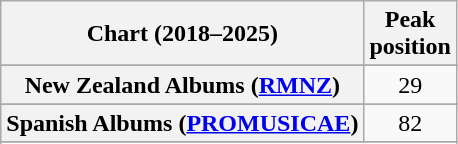<table class="wikitable sortable plainrowheaders" style="text-align:center">
<tr>
<th scope="col">Chart (2018–2025)</th>
<th scope="col">Peak<br>position</th>
</tr>
<tr>
</tr>
<tr>
</tr>
<tr>
</tr>
<tr>
</tr>
<tr>
</tr>
<tr>
</tr>
<tr>
</tr>
<tr>
</tr>
<tr>
<th scope="row">New Zealand Albums (<a href='#'>RMNZ</a>)</th>
<td>29</td>
</tr>
<tr>
</tr>
<tr>
<th scope="row">Spanish Albums (<a href='#'>PROMUSICAE</a>)</th>
<td>82</td>
</tr>
<tr>
</tr>
<tr>
</tr>
</table>
